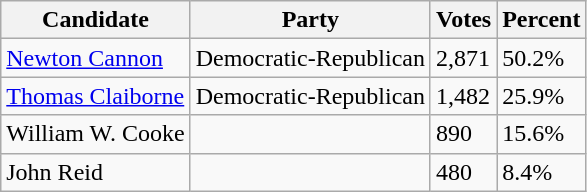<table class=wikitable>
<tr>
<th>Candidate</th>
<th>Party</th>
<th>Votes</th>
<th>Percent</th>
</tr>
<tr>
<td><a href='#'>Newton Cannon</a></td>
<td>Democratic-Republican</td>
<td>2,871</td>
<td>50.2%</td>
</tr>
<tr>
<td><a href='#'>Thomas Claiborne</a></td>
<td>Democratic-Republican</td>
<td>1,482</td>
<td>25.9%</td>
</tr>
<tr>
<td>William W. Cooke</td>
<td></td>
<td>890</td>
<td>15.6%</td>
</tr>
<tr>
<td>John Reid</td>
<td></td>
<td>480</td>
<td>8.4%</td>
</tr>
</table>
